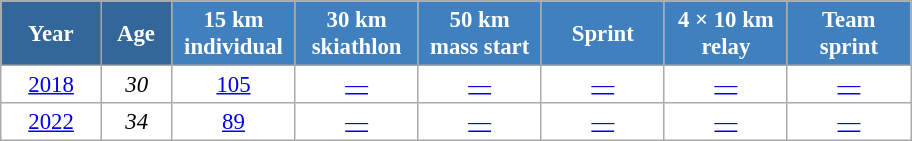<table class="wikitable" style="font-size:95%; text-align:center; border:grey solid 1px; border-collapse:collapse; background:#ffffff;">
<tr>
<th style="background-color:#369; color:white; width:60px;"> Year </th>
<th style="background-color:#369; color:white; width:40px;"> Age </th>
<th style="background-color:#4180be; color:white; width:75px;"> 15 km <br> individual </th>
<th style="background-color:#4180be; color:white; width:75px;"> 30 km <br> skiathlon </th>
<th style="background-color:#4180be; color:white; width:75px;"> 50 km <br> mass start </th>
<th style="background-color:#4180be; color:white; width:75px;"> Sprint </th>
<th style="background-color:#4180be; color:white; width:75px;"> 4 × 10 km <br> relay </th>
<th style="background-color:#4180be; color:white; width:75px;"> Team <br> sprint </th>
</tr>
<tr>
<td><a href='#'>2018</a></td>
<td><em>30</em></td>
<td><a href='#'>105</a></td>
<td><a href='#'>—</a></td>
<td><a href='#'>—</a></td>
<td><a href='#'>—</a></td>
<td><a href='#'>—</a></td>
<td><a href='#'>—</a></td>
</tr>
<tr>
<td><a href='#'>2022</a></td>
<td><em>34</em></td>
<td><a href='#'>89</a></td>
<td><a href='#'>—</a></td>
<td><a href='#'>—</a></td>
<td><a href='#'>—</a></td>
<td><a href='#'>—</a></td>
<td><a href='#'>—</a></td>
</tr>
</table>
